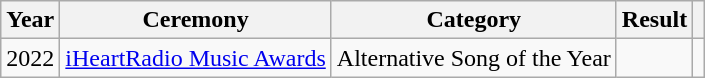<table class="wikitable plainrowheaders">
<tr>
<th>Year</th>
<th>Ceremony</th>
<th>Category</th>
<th>Result</th>
<th class="unsortable"></th>
</tr>
<tr>
<td>2022</td>
<td><a href='#'>iHeartRadio Music Awards</a></td>
<td>Alternative Song of the Year</td>
<td></td>
<td style="text-align:center;"></td>
</tr>
</table>
